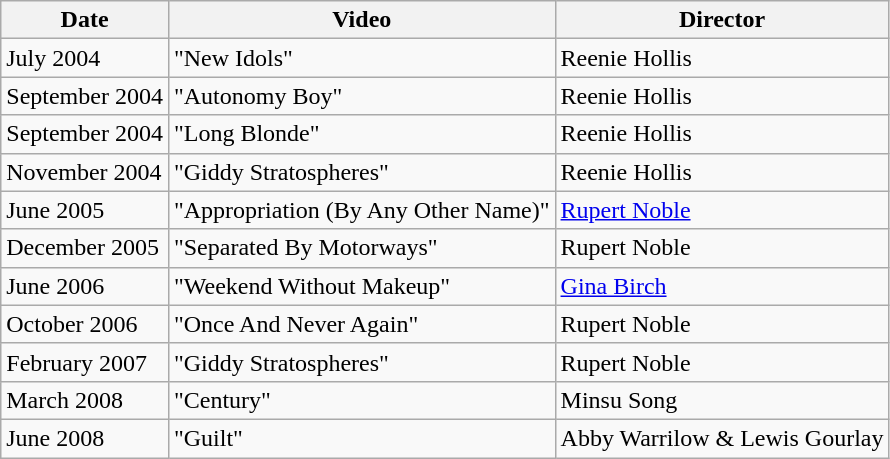<table class="wikitable">
<tr>
<th>Date</th>
<th>Video</th>
<th>Director</th>
</tr>
<tr>
<td>July 2004</td>
<td>"New Idols"</td>
<td>Reenie Hollis</td>
</tr>
<tr>
<td>September 2004</td>
<td>"Autonomy Boy"</td>
<td>Reenie Hollis</td>
</tr>
<tr>
<td>September 2004</td>
<td>"Long Blonde"</td>
<td>Reenie Hollis</td>
</tr>
<tr>
<td>November 2004</td>
<td>"Giddy Stratospheres"</td>
<td>Reenie Hollis</td>
</tr>
<tr>
<td>June 2005</td>
<td>"Appropriation (By Any Other Name)"</td>
<td><a href='#'>Rupert Noble</a></td>
</tr>
<tr>
<td>December 2005</td>
<td>"Separated By Motorways"</td>
<td>Rupert Noble</td>
</tr>
<tr>
<td>June 2006</td>
<td>"Weekend Without Makeup"</td>
<td><a href='#'>Gina Birch</a></td>
</tr>
<tr>
<td>October 2006</td>
<td>"Once And Never Again"</td>
<td>Rupert Noble</td>
</tr>
<tr>
<td>February 2007</td>
<td>"Giddy Stratospheres"</td>
<td>Rupert Noble</td>
</tr>
<tr>
<td>March 2008</td>
<td>"Century"</td>
<td>Minsu Song</td>
</tr>
<tr>
<td>June 2008</td>
<td>"Guilt"</td>
<td>Abby Warrilow & Lewis Gourlay</td>
</tr>
</table>
